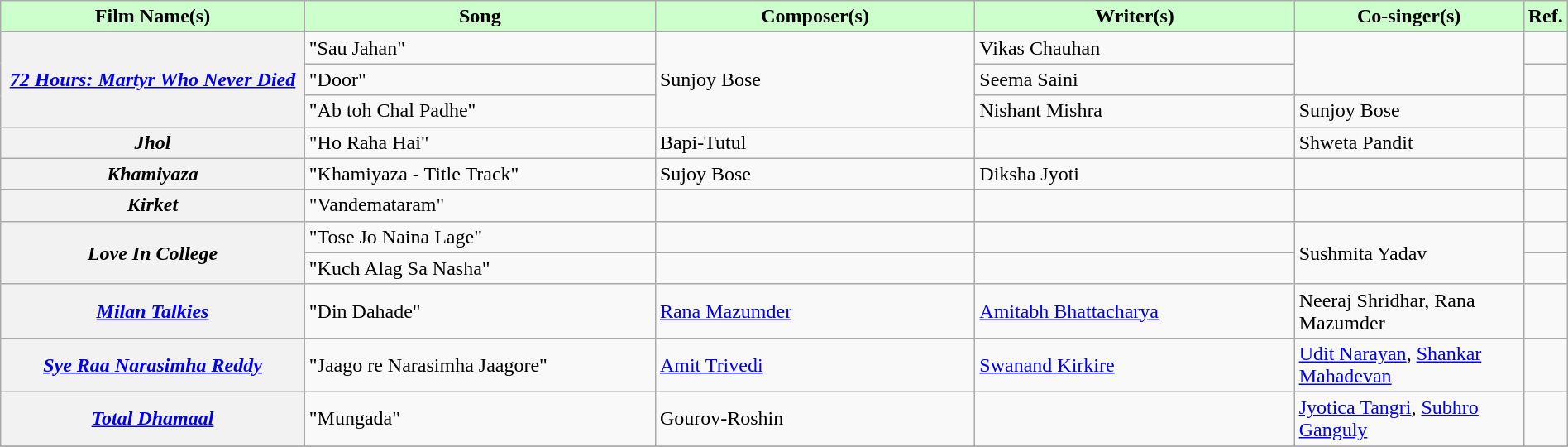<table class="wikitable plainrowheaders" style="width:100%;" textcolor:#000;">
<tr style="background:#cfc; text-align:center;">
<td scope="col" style="width:20%;"><strong>Film Name(s)</strong></td>
<td scope="col" style="width:23%;"><strong>Song</strong></td>
<td scope="col" style="width:21%;"><strong>Composer(s)</strong></td>
<td scope="col" style="width:21%;"><strong>Writer(s)</strong></td>
<td scope="col" style="width:18%;"><strong>Co-singer(s)</strong></td>
<td scope="col" style="width:1%;"><strong>Ref.</strong></td>
</tr>
<tr>
<th scope="row" rowspan="3"><em><a href='#'>72 Hours: Martyr Who Never Died</a></em></th>
<td>"Sau Jahan"</td>
<td rowspan="3">Sunjoy Bose</td>
<td>Vikas Chauhan</td>
<td rowspan="2"></td>
<td></td>
</tr>
<tr>
<td>"Door"</td>
<td>Seema Saini</td>
<td></td>
</tr>
<tr>
<td>"Ab toh Chal Padhe"</td>
<td>Nishant Mishra</td>
<td>Sunjoy Bose</td>
<td></td>
</tr>
<tr>
<th scope="row"><em>Jhol</em></th>
<td>"Ho Raha Hai"</td>
<td>Bapi-Tutul</td>
<td></td>
<td>Shweta Pandit</td>
<td></td>
</tr>
<tr>
<th Scope="row"><em>Khamiyaza</em></th>
<td>"Khamiyaza - Title Track"</td>
<td>Sujoy Bose</td>
<td>Diksha Jyoti</td>
<td></td>
<td></td>
</tr>
<tr>
<th scope="row"><em>Kirket</em></th>
<td>"Vandemataram"</td>
<td></td>
<td></td>
<td></td>
</tr>
<tr>
<th scope="row" rowspan=2><em>Love In College</em></th>
<td>"Tose Jo Naina Lage"</td>
<td></td>
<td></td>
<td rowspan=2>Sushmita Yadav</td>
<td></td>
</tr>
<tr>
<td>"Kuch Alag Sa Nasha"</td>
<td></td>
<td></td>
<td></td>
</tr>
<tr>
<th scope="row"><em><a href='#'>Milan Talkies</a></em></th>
<td>"Din Dahade"</td>
<td><a href='#'>Rana Mazumder</a></td>
<td><a href='#'>Amitabh Bhattacharya</a></td>
<td>Neeraj Shridhar, Rana Mazumder</td>
<td></td>
</tr>
<tr>
<th scope="row"><em><a href='#'>Sye Raa Narasimha Reddy</a></em></th>
<td>"Jaago re Narasimha Jaagore"</td>
<td><a href='#'>Amit Trivedi</a></td>
<td><a href='#'>Swanand Kirkire</a></td>
<td><a href='#'>Udit Narayan</a>, <a href='#'>Shankar Mahadevan</a></td>
<td></td>
</tr>
<tr>
<th scope="row"><em><a href='#'>Total Dhamaal</a></em></th>
<td>"Mungada"</td>
<td>Gourov-Roshin</td>
<td></td>
<td><a href='#'>Jyotica Tangri</a>, <a href='#'>Subhro Ganguly</a></td>
<td></td>
</tr>
<tr>
</tr>
</table>
